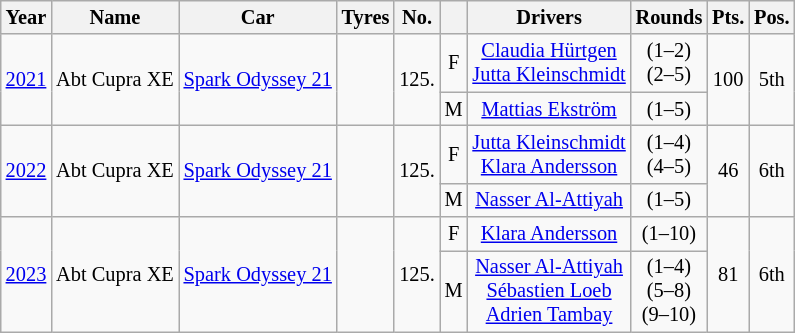<table class="wikitable" style="text-align:center; font-size:85%;">
<tr>
<th>Year</th>
<th>Name</th>
<th>Car</th>
<th>Tyres</th>
<th>No.</th>
<th></th>
<th>Drivers</th>
<th>Rounds</th>
<th>Pts.</th>
<th>Pos.</th>
</tr>
<tr>
<td rowspan="2"><a href='#'>2021</a></td>
<td rowspan="2"> Abt Cupra XE</td>
<td rowspan="2"><a href='#'>Spark Odyssey 21</a></td>
<td rowspan="2"></td>
<td rowspan="2">125.</td>
<td>F</td>
<td> <a href='#'>Claudia Hürtgen</a><br> <a href='#'>Jutta Kleinschmidt</a></td>
<td>(1–2)<br>(2–5)</td>
<td rowspan="2">100</td>
<td rowspan="2">5th</td>
</tr>
<tr>
<td>M</td>
<td> <a href='#'>Mattias Ekström</a></td>
<td>(1–5)</td>
</tr>
<tr>
<td rowspan="2"><a href='#'>2022</a></td>
<td rowspan="2"> Abt Cupra XE</td>
<td rowspan="2"><a href='#'>Spark Odyssey 21</a></td>
<td rowspan="2"></td>
<td rowspan="2">125.</td>
<td>F</td>
<td> <a href='#'>Jutta Kleinschmidt</a><br> <a href='#'>Klara Andersson</a></td>
<td>(1–4)<br>(4–5)</td>
<td rowspan="2">46</td>
<td rowspan="2">6th</td>
</tr>
<tr>
<td>M</td>
<td> <a href='#'>Nasser Al-Attiyah</a></td>
<td>(1–5)</td>
</tr>
<tr>
<td rowspan="2"><a href='#'>2023</a></td>
<td rowspan="2"> Abt Cupra XE</td>
<td rowspan="2"><a href='#'>Spark Odyssey 21</a></td>
<td rowspan="2"></td>
<td rowspan="2">125.</td>
<td>F</td>
<td> <a href='#'>Klara Andersson</a></td>
<td>(1–10)</td>
<td rowspan="2">81</td>
<td rowspan="2">6th</td>
</tr>
<tr>
<td>M</td>
<td> <a href='#'>Nasser Al-Attiyah</a><br> <a href='#'>Sébastien Loeb</a><br> <a href='#'>Adrien Tambay</a></td>
<td>(1–4)<br>(5–8)<br>(9–10)</td>
</tr>
</table>
